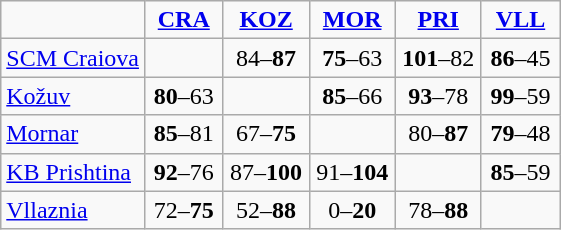<table style="text-align: center" class="wikitable">
<tr>
<td></td>
<td width=45><strong><a href='#'>CRA</a></strong></td>
<td width=50><strong><a href='#'>KOZ</a></strong></td>
<td width=50><strong><a href='#'>MOR</a></strong></td>
<td width=50><strong><a href='#'>PRI</a></strong></td>
<td width=45><strong><a href='#'>VLL</a></strong></td>
</tr>
<tr>
<td align=left> <a href='#'>SCM Craiova</a></td>
<td></td>
<td>84–<strong>87</strong></td>
<td><strong>75</strong>–63</td>
<td><strong>101</strong>–82</td>
<td><strong>86</strong>–45</td>
</tr>
<tr>
<td align=left> <a href='#'>Kožuv</a></td>
<td><strong>80</strong>–63</td>
<td></td>
<td><strong>85</strong>–66</td>
<td><strong>93</strong>–78</td>
<td><strong>99</strong>–59</td>
</tr>
<tr>
<td align=left> <a href='#'>Mornar</a></td>
<td><strong>85</strong>–81</td>
<td>67–<strong>75</strong></td>
<td></td>
<td>80–<strong>87</strong></td>
<td><strong>79</strong>–48</td>
</tr>
<tr>
<td align=left> <a href='#'>KB Prishtina</a></td>
<td><strong>92</strong>–76</td>
<td>87–<strong>100</strong></td>
<td>91–<strong>104</strong></td>
<td></td>
<td><strong>85</strong>–59</td>
</tr>
<tr>
<td align=left> <a href='#'>Vllaznia</a></td>
<td>72–<strong>75</strong></td>
<td>52–<strong>88</strong></td>
<td>0–<strong>20</strong></td>
<td>78–<strong>88</strong></td>
<td></td>
</tr>
</table>
